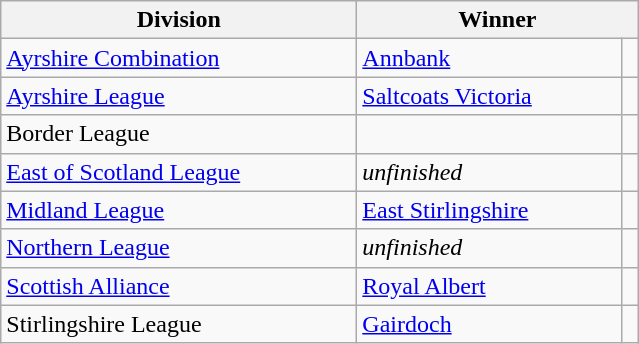<table class="wikitable">
<tr>
<th width=230>Division</th>
<th colspan = "2" width=180>Winner</th>
</tr>
<tr>
<td><a href='#'>Ayrshire Combination</a></td>
<td><a href='#'>Annbank</a></td>
<td></td>
</tr>
<tr>
<td><a href='#'>Ayrshire League</a></td>
<td><a href='#'>Saltcoats Victoria</a></td>
<td></td>
</tr>
<tr>
<td>Border League</td>
<td></td>
<td></td>
</tr>
<tr>
<td><a href='#'>East of Scotland League</a></td>
<td><em>unfinished</em></td>
<td></td>
</tr>
<tr>
<td><a href='#'>Midland League</a></td>
<td><a href='#'>East Stirlingshire</a></td>
<td></td>
</tr>
<tr>
<td><a href='#'>Northern League</a></td>
<td><em>unfinished</em></td>
<td></td>
</tr>
<tr>
<td><a href='#'>Scottish Alliance</a></td>
<td><a href='#'>Royal Albert</a></td>
<td></td>
</tr>
<tr>
<td>Stirlingshire League</td>
<td><a href='#'>Gairdoch</a></td>
<td></td>
</tr>
</table>
